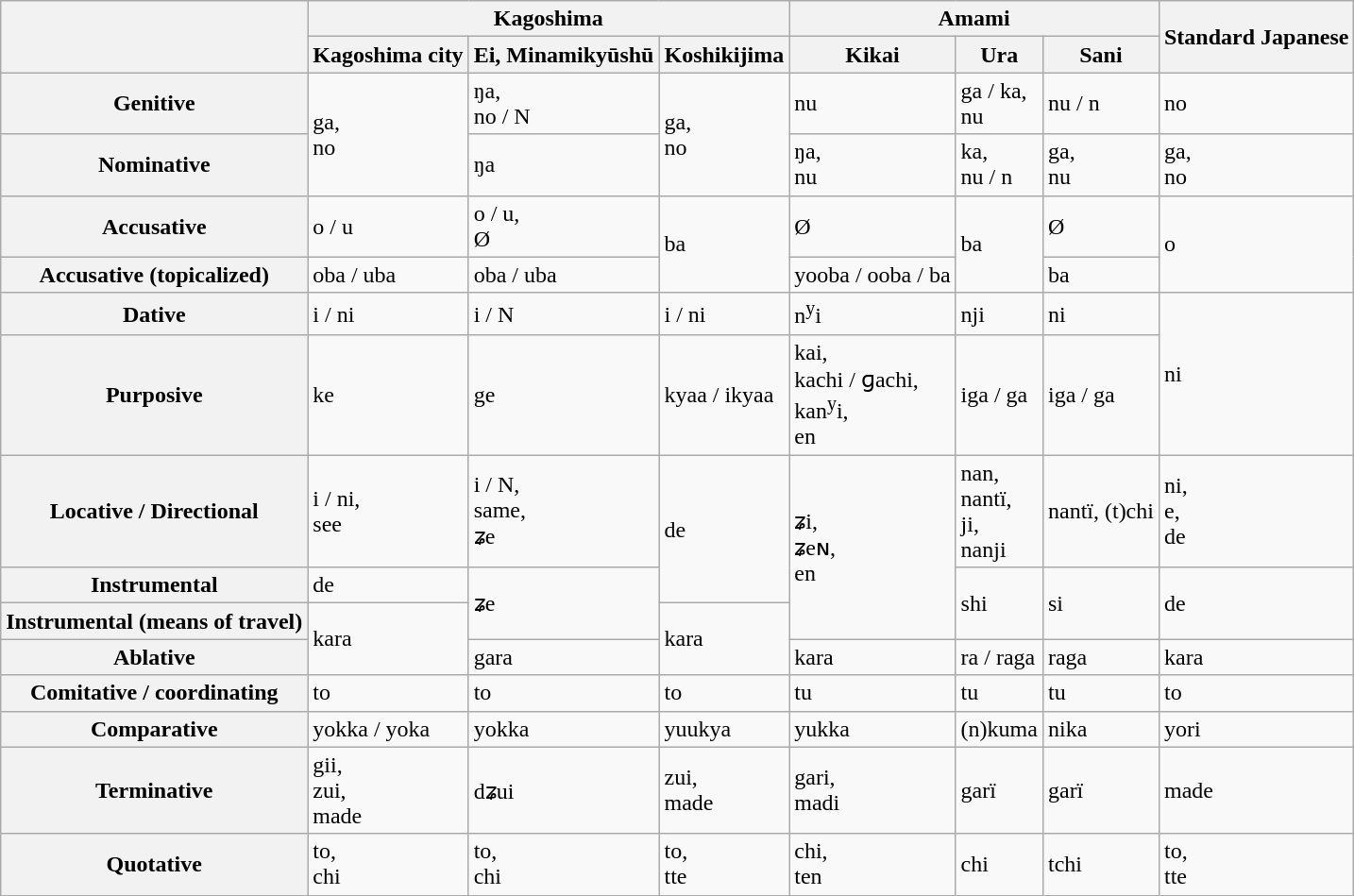<table class="wikitable">
<tr>
<th rowspan="2"> </th>
<th colspan="3">Kagoshima</th>
<th colspan="3">Amami</th>
<th rowspan="2">Standard Japanese</th>
</tr>
<tr>
<th>Kagoshima city</th>
<th>Ei, Minamikyūshū</th>
<th>Koshikijima</th>
<th>Kikai</th>
<th>Ura</th>
<th>Sani</th>
</tr>
<tr>
<th>Genitive</th>
<td rowspan="2">ga,<br> no</td>
<td>ŋa,<br>no / N</td>
<td rowspan="2">ga,<br> no</td>
<td>nu</td>
<td>ga / ka,<br> nu</td>
<td>nu / n</td>
<td>no</td>
</tr>
<tr>
<th>Nominative</th>
<td>ŋa</td>
<td>ŋa,<br> nu</td>
<td>ka,<br> nu / n</td>
<td>ga,<br> nu</td>
<td>ga,<br> no</td>
</tr>
<tr>
<th>Accusative</th>
<td>o / u</td>
<td>o / u,<br> Ø</td>
<td rowspan="2">ba</td>
<td>Ø</td>
<td rowspan="2">ba</td>
<td>Ø</td>
<td rowspan="2">o</td>
</tr>
<tr>
<th>Accusative (topicalized)</th>
<td>oba / uba</td>
<td>oba / uba</td>
<td>yooba / ooba / ba</td>
<td>ba</td>
</tr>
<tr>
<th>Dative</th>
<td>i / ni</td>
<td>i / N</td>
<td>i / ni</td>
<td>n<sup>y</sup>i</td>
<td>nji</td>
<td>ni</td>
<td rowspan="2">ni</td>
</tr>
<tr>
<th>Purposive</th>
<td>ke</td>
<td>ge</td>
<td>kyaa / ikyaa</td>
<td>kai,<br> kachi / ɡachi,<br> kan<sup>y</sup>i,<br> en</td>
<td>iga / ga</td>
<td>iga / ga</td>
</tr>
<tr>
<th>Locative / Directional</th>
<td>i / ni,<br> see</td>
<td>i / N,<br> same,<br> ʑe</td>
<td rowspan="2">de</td>
<td rowspan="3">ʑi,<br> ʑeɴ,<br> en</td>
<td>nan,<br> nantï,<br> ji,<br> nanji</td>
<td>nantï, (t)chi</td>
<td>ni,<br> e,<br> de</td>
</tr>
<tr>
<th>Instrumental</th>
<td>de</td>
<td rowspan="2">ʑe</td>
<td rowspan="2">shi</td>
<td rowspan="2">si</td>
<td rowspan="2">de</td>
</tr>
<tr>
<th>Instrumental (means of travel)</th>
<td rowspan="2">kara</td>
<td rowspan="2">kara</td>
</tr>
<tr>
<th>Ablative</th>
<td>gara</td>
<td>kara</td>
<td>ra / raga</td>
<td>raga</td>
<td>kara</td>
</tr>
<tr>
<th>Comitative / coordinating</th>
<td>to</td>
<td>to</td>
<td>to</td>
<td>tu</td>
<td>tu</td>
<td>tu</td>
<td>to</td>
</tr>
<tr>
<th>Comparative</th>
<td>yokka / yoka</td>
<td>yokka</td>
<td>yuukya</td>
<td>yukka</td>
<td>(n)kuma</td>
<td>nika</td>
<td>yori</td>
</tr>
<tr>
<th>Terminative</th>
<td>gii,<br> zui,<br> made</td>
<td>dʑui</td>
<td>zui,<br> made</td>
<td>gari,<br> madi</td>
<td>garï</td>
<td>garï</td>
<td>made</td>
</tr>
<tr>
<th>Quotative</th>
<td>to,<br> chi</td>
<td>to,<br> chi</td>
<td>to,<br> tte</td>
<td>chi,<br> ten</td>
<td>chi</td>
<td>tchi</td>
<td>to,<br> tte</td>
</tr>
</table>
